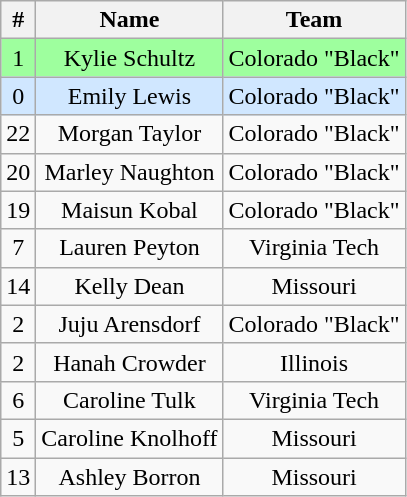<table class="wikitable" style="text-align:center">
<tr>
<th>#</th>
<th>Name</th>
<th>Team</th>
</tr>
<tr bgcolor="#9eff9e">
<td>1</td>
<td>Kylie Schultz</td>
<td>Colorado "Black"</td>
</tr>
<tr style="background:#d0e7ff">
<td>0</td>
<td>Emily Lewis</td>
<td>Colorado "Black"</td>
</tr>
<tr>
<td>22</td>
<td>Morgan Taylor</td>
<td>Colorado "Black"</td>
</tr>
<tr>
<td>20</td>
<td>Marley Naughton</td>
<td>Colorado "Black"</td>
</tr>
<tr>
<td>19</td>
<td>Maisun Kobal</td>
<td>Colorado "Black"</td>
</tr>
<tr>
<td>7</td>
<td>Lauren Peyton</td>
<td>Virginia Tech</td>
</tr>
<tr>
<td>14</td>
<td>Kelly Dean</td>
<td>Missouri</td>
</tr>
<tr>
<td>2</td>
<td>Juju Arensdorf</td>
<td>Colorado "Black"</td>
</tr>
<tr>
<td>2</td>
<td>Hanah Crowder</td>
<td>Illinois</td>
</tr>
<tr>
<td>6</td>
<td>Caroline Tulk</td>
<td>Virginia Tech</td>
</tr>
<tr>
<td>5</td>
<td>Caroline Knolhoff</td>
<td>Missouri</td>
</tr>
<tr>
<td>13</td>
<td>Ashley Borron</td>
<td>Missouri</td>
</tr>
</table>
